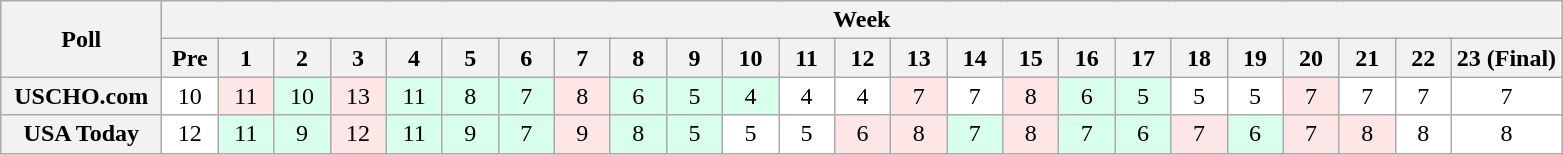<table class="wikitable" style="white-space:nowrap;">
<tr>
<th scope="col" width="100" rowspan="2">Poll</th>
<th colspan="24">Week</th>
</tr>
<tr>
<th scope="col" width="30">Pre</th>
<th scope="col" width="30">1</th>
<th scope="col" width="30">2</th>
<th scope="col" width="30">3</th>
<th scope="col" width="30">4</th>
<th scope="col" width="30">5</th>
<th scope="col" width="30">6</th>
<th scope="col" width="30">7</th>
<th scope="col" width="30">8</th>
<th scope="col" width="30">9</th>
<th scope="col" width="30">10</th>
<th scope="col" width="30">11</th>
<th scope="col" width="30">12</th>
<th scope="col" width="30">13</th>
<th scope="col" width="30">14</th>
<th scope="col" width="30">15</th>
<th scope="col" width="30">16</th>
<th scope="col" width="30">17</th>
<th scope="col" width="30">18</th>
<th scope="col" width="30">19</th>
<th scope="col" width="30">20</th>
<th scope="col" width="30">21</th>
<th scope="col" width="30">22</th>
<th scope="col" width="30">23 (Final)</th>
</tr>
<tr style="text-align:center;">
<th>USCHO.com</th>
<td bgcolor=FFFFFF>10</td>
<td bgcolor=FFE6E6>11</td>
<td bgcolor=D8FFEB>10</td>
<td bgcolor=FFE6E6>13</td>
<td bgcolor=D8FFEB>11</td>
<td bgcolor=D8FFEB>8</td>
<td bgcolor=D8FFEB>7</td>
<td bgcolor=FFE6E6>8</td>
<td bgcolor=D8FFEB>6</td>
<td bgcolor=D8FFEB>5</td>
<td bgcolor=D8FFEB>4</td>
<td bgcolor=FFFFFF>4</td>
<td bgcolor=FFFFFF>4</td>
<td bgcolor=FFE6E6>7</td>
<td bgcolor=FFFFFF>7</td>
<td bgcolor=FFE6E6>8</td>
<td bgcolor=D8FFEB>6</td>
<td bgcolor=D8FFEB>5</td>
<td bgcolor=FFFFFF>5</td>
<td bgcolor=FFFFFF>5</td>
<td bgcolor=FFE6E6>7</td>
<td bgcolor=FFFFFF>7</td>
<td bgcolor=FFFFFF>7</td>
<td bgcolor=FFFFFF>7</td>
</tr>
<tr style="text-align:center;">
<th>USA Today</th>
<td bgcolor=FFFFFF>12</td>
<td bgcolor=D8FFEB>11</td>
<td bgcolor=D8FFEB>9</td>
<td bgcolor=FFE6E6>12</td>
<td bgcolor=D8FFEB>11</td>
<td bgcolor=D8FFEB>9</td>
<td bgcolor=D8FFEB>7</td>
<td bgcolor=FFE6E6>9</td>
<td bgcolor=D8FFEB>8</td>
<td bgcolor=D8FFEB>5</td>
<td bgcolor=FFFFFF>5</td>
<td bgcolor=FFFFFF>5</td>
<td bgcolor=FFE6E6>6</td>
<td bgcolor=FFE6E6>8</td>
<td bgcolor=D8FFEB>7</td>
<td bgcolor=FFE6E6>8</td>
<td bgcolor=D8FFEB>7</td>
<td bgcolor=D8FFEB>6</td>
<td bgcolor=FFE6E6>7</td>
<td bgcolor=D8FFEB>6</td>
<td bgcolor=FFE6E6>7</td>
<td bgcolor=FFE6E6>8</td>
<td bgcolor=FFFFFF>8</td>
<td bgcolor=FFFFFF>8</td>
</tr>
</table>
